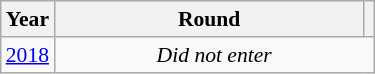<table class="wikitable" style="text-align: center; font-size:90%">
<tr>
<th>Year</th>
<th style="width:200px">Round</th>
<th></th>
</tr>
<tr>
<td><a href='#'>2018</a></td>
<td colspan="2"><em>Did not enter</em></td>
</tr>
</table>
